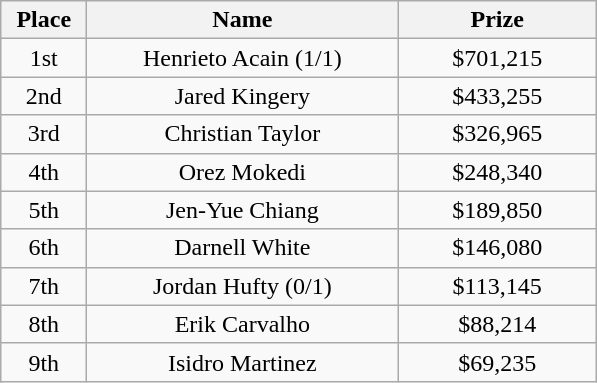<table class="wikitable">
<tr>
<th width="50">Place</th>
<th width="200">Name</th>
<th width="125">Prize</th>
</tr>
<tr>
<td align = "center">1st</td>
<td align = "center"> Henrieto Acain (1/1)</td>
<td align = "center">$701,215</td>
</tr>
<tr>
<td align = "center">2nd</td>
<td align = "center"> Jared Kingery</td>
<td align = "center">$433,255</td>
</tr>
<tr>
<td align = "center">3rd</td>
<td align = "center"> Christian Taylor</td>
<td align = "center">$326,965</td>
</tr>
<tr>
<td align = "center">4th</td>
<td align = "center"> Orez Mokedi</td>
<td align = "center">$248,340</td>
</tr>
<tr>
<td align = "center">5th</td>
<td align = "center"> Jen-Yue Chiang</td>
<td align = "center">$189,850</td>
</tr>
<tr>
<td align = "center">6th</td>
<td align = "center"> Darnell White</td>
<td align = "center">$146,080</td>
</tr>
<tr>
<td align = "center">7th</td>
<td align = "center"> Jordan Hufty (0/1)</td>
<td align = "center">$113,145</td>
</tr>
<tr>
<td align = "center">8th</td>
<td align = "center"> Erik Carvalho</td>
<td align = "center">$88,214</td>
</tr>
<tr>
<td align = "center">9th</td>
<td align = "center"> Isidro Martinez</td>
<td align = "center">$69,235</td>
</tr>
</table>
